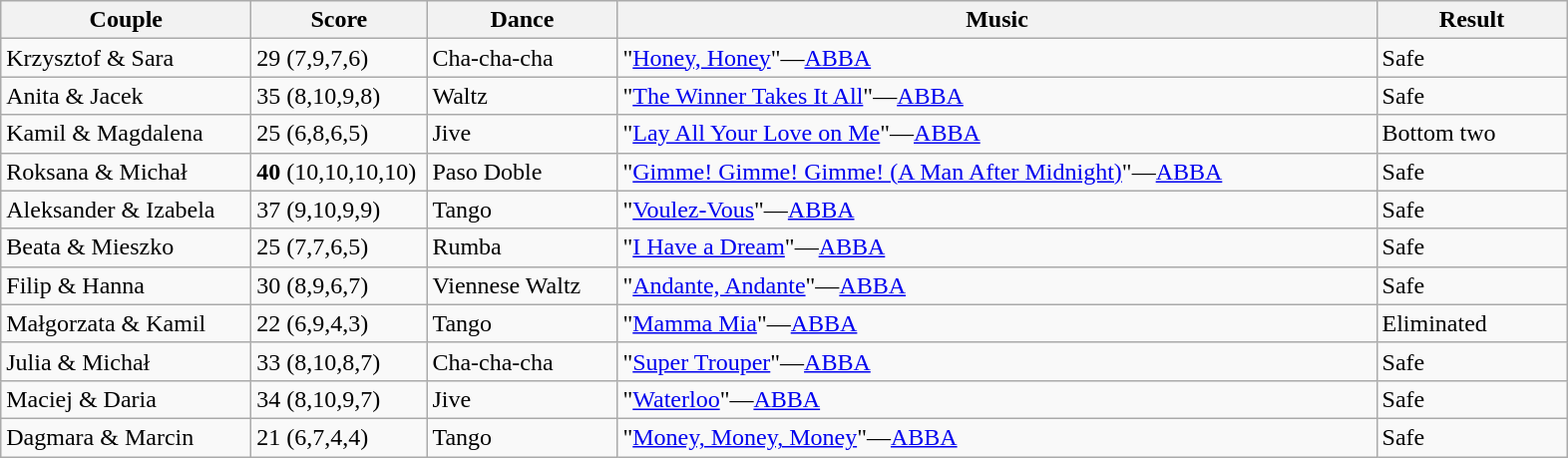<table class="wikitable">
<tr>
<th style="width:160px;">Couple</th>
<th style="width:110px;">Score</th>
<th style="width:120px;">Dance</th>
<th style="width:500px;">Music</th>
<th style="width:120px;">Result</th>
</tr>
<tr>
<td>Krzysztof & Sara</td>
<td>29 (7,9,7,6)</td>
<td>Cha-cha-cha</td>
<td>"<a href='#'>Honey, Honey</a>"—<a href='#'>ABBA</a></td>
<td>Safe</td>
</tr>
<tr>
<td>Anita & Jacek</td>
<td>35 (8,10,9,8)</td>
<td>Waltz</td>
<td>"<a href='#'>The Winner Takes It All</a>"—<a href='#'>ABBA</a></td>
<td>Safe</td>
</tr>
<tr>
<td>Kamil & Magdalena</td>
<td>25 (6,8,6,5)</td>
<td>Jive</td>
<td>"<a href='#'>Lay All Your Love on Me</a>"—<a href='#'>ABBA</a></td>
<td>Bottom two</td>
</tr>
<tr>
<td>Roksana & Michał</td>
<td><strong>40</strong> (10,10,10,10)</td>
<td>Paso Doble</td>
<td>"<a href='#'>Gimme! Gimme! Gimme! (A Man After Midnight)</a>"—<a href='#'>ABBA</a></td>
<td>Safe</td>
</tr>
<tr>
<td>Aleksander & Izabela</td>
<td>37 (9,10,9,9)</td>
<td>Tango</td>
<td>"<a href='#'>Voulez-Vous</a>"—<a href='#'>ABBA</a></td>
<td>Safe</td>
</tr>
<tr>
<td>Beata & Mieszko</td>
<td>25 (7,7,6,5)</td>
<td>Rumba</td>
<td>"<a href='#'>I Have a Dream</a>"—<a href='#'>ABBA</a></td>
<td>Safe</td>
</tr>
<tr>
<td>Filip & Hanna</td>
<td>30 (8,9,6,7)</td>
<td>Viennese Waltz</td>
<td>"<a href='#'>Andante, Andante</a>"—<a href='#'>ABBA</a></td>
<td>Safe</td>
</tr>
<tr>
<td>Małgorzata & Kamil</td>
<td>22 (6,9,4,3)</td>
<td>Tango</td>
<td>"<a href='#'>Mamma Mia</a>"—<a href='#'>ABBA</a></td>
<td>Eliminated</td>
</tr>
<tr>
<td>Julia & Michał</td>
<td>33 (8,10,8,7)</td>
<td>Cha-cha-cha</td>
<td>"<a href='#'>Super Trouper</a>"—<a href='#'>ABBA</a></td>
<td>Safe</td>
</tr>
<tr>
<td>Maciej & Daria</td>
<td>34 (8,10,9,7)</td>
<td>Jive</td>
<td>"<a href='#'>Waterloo</a>"—<a href='#'>ABBA</a></td>
<td>Safe</td>
</tr>
<tr>
<td>Dagmara & Marcin</td>
<td>21 (6,7,4,4)</td>
<td>Tango</td>
<td>"<a href='#'>Money, Money, Money</a>"—<a href='#'>ABBA</a></td>
<td>Safe</td>
</tr>
</table>
